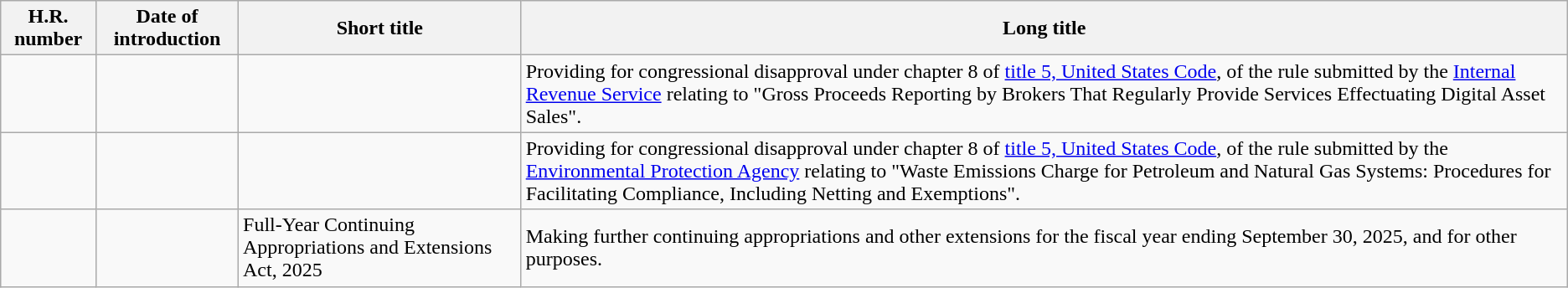<table class="wikitable">
<tr>
<th>H.R. number</th>
<th>Date of introduction</th>
<th>Short title</th>
<th>Long title</th>
</tr>
<tr>
<td></td>
<td></td>
<td></td>
<td>Providing for congressional disapproval under chapter 8 of <a href='#'>title 5, United States Code</a>, of the rule submitted by the <a href='#'>Internal Revenue Service</a> relating to "Gross Proceeds Reporting by Brokers That Regularly Provide Services Effectuating Digital Asset Sales".</td>
</tr>
<tr>
<td></td>
<td></td>
<td></td>
<td>Providing for congressional disapproval under chapter 8 of <a href='#'>title 5, United States Code</a>, of the rule submitted by the <a href='#'>Environmental Protection Agency</a> relating to "Waste Emissions Charge for Petroleum and Natural Gas Systems: Procedures for Facilitating Compliance, Including Netting and Exemptions".</td>
</tr>
<tr>
<td></td>
<td></td>
<td>Full-Year Continuing Appropriations and Extensions Act, 2025</td>
<td>Making further continuing appropriations and other extensions for the fiscal year ending September 30, 2025, and for other purposes.</td>
</tr>
</table>
